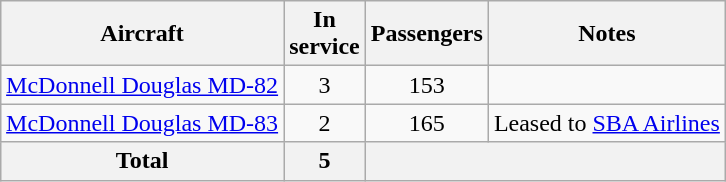<table class="wikitable" style="margin:0.5em auto; text-align:center">
<tr>
<th>Aircraft</th>
<th>In<br>service</th>
<th>Passengers</th>
<th>Notes</th>
</tr>
<tr>
<td><a href='#'>McDonnell Douglas MD-82</a></td>
<td>3</td>
<td>153</td>
<td></td>
</tr>
<tr>
<td><a href='#'>McDonnell Douglas MD-83</a></td>
<td>2</td>
<td>165</td>
<td>Leased to <a href='#'>SBA Airlines</a></td>
</tr>
<tr>
<th>Total</th>
<th>5</th>
<th colspan=2></th>
</tr>
</table>
